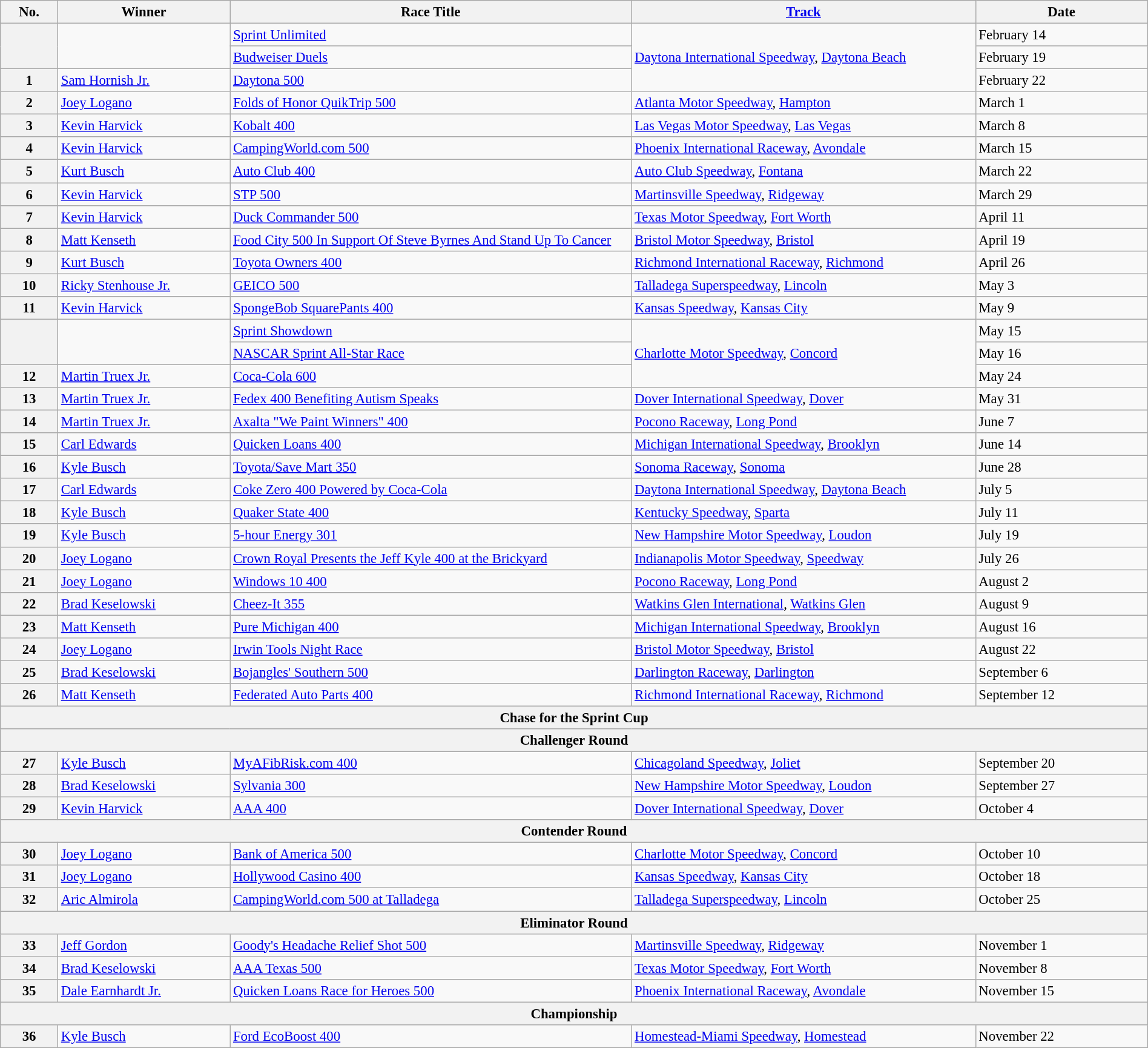<table class="wikitable sortable" style="font-size:95%; width:100%">
<tr>
<th style="width:5%;">No.</th>
<th style="width:15%;">Winner</th>
<th style="width:35%;">Race Title</th>
<th style="width:30%;"><a href='#'>Track</a></th>
<th style="width:15%;">Date</th>
</tr>
<tr>
<th rowspan="2"></th>
<td rowspan="2"></td>
<td><a href='#'>Sprint Unlimited</a></td>
<td rowspan="3"><a href='#'>Daytona International Speedway</a>, <a href='#'>Daytona Beach</a></td>
<td>February 14</td>
</tr>
<tr>
<td><a href='#'>Budweiser Duels</a></td>
<td>February 19</td>
</tr>
<tr>
<th>1</th>
<td><a href='#'>Sam Hornish Jr.</a></td>
<td><a href='#'>Daytona 500</a></td>
<td>February 22</td>
</tr>
<tr>
<th>2</th>
<td><a href='#'>Joey Logano</a></td>
<td><a href='#'>Folds of Honor QuikTrip 500</a></td>
<td><a href='#'>Atlanta Motor Speedway</a>, <a href='#'>Hampton</a></td>
<td>March 1</td>
</tr>
<tr>
<th>3</th>
<td><a href='#'>Kevin Harvick</a></td>
<td><a href='#'>Kobalt 400</a></td>
<td><a href='#'>Las Vegas Motor Speedway</a>, <a href='#'>Las Vegas</a></td>
<td>March 8</td>
</tr>
<tr>
<th>4</th>
<td><a href='#'>Kevin Harvick</a></td>
<td><a href='#'>CampingWorld.com 500</a></td>
<td><a href='#'>Phoenix International Raceway</a>, <a href='#'>Avondale</a></td>
<td>March 15</td>
</tr>
<tr>
<th>5</th>
<td><a href='#'>Kurt Busch</a></td>
<td><a href='#'>Auto Club 400</a></td>
<td><a href='#'>Auto Club Speedway</a>, <a href='#'>Fontana</a></td>
<td>March 22</td>
</tr>
<tr>
<th>6</th>
<td><a href='#'>Kevin Harvick</a></td>
<td><a href='#'>STP 500</a></td>
<td><a href='#'>Martinsville Speedway</a>, <a href='#'>Ridgeway</a></td>
<td>March 29</td>
</tr>
<tr>
<th>7</th>
<td><a href='#'>Kevin Harvick</a></td>
<td><a href='#'>Duck Commander 500</a></td>
<td><a href='#'>Texas Motor Speedway</a>, <a href='#'>Fort Worth</a></td>
<td>April 11</td>
</tr>
<tr>
<th>8</th>
<td><a href='#'>Matt Kenseth</a></td>
<td><a href='#'>Food City 500 In Support Of Steve Byrnes And Stand Up To Cancer</a></td>
<td><a href='#'>Bristol Motor Speedway</a>, <a href='#'>Bristol</a></td>
<td>April 19</td>
</tr>
<tr>
<th>9</th>
<td><a href='#'>Kurt Busch</a></td>
<td><a href='#'>Toyota Owners 400</a></td>
<td><a href='#'>Richmond International Raceway</a>, <a href='#'>Richmond</a></td>
<td>April 26</td>
</tr>
<tr>
<th>10</th>
<td><a href='#'>Ricky Stenhouse Jr.</a></td>
<td><a href='#'>GEICO 500</a></td>
<td><a href='#'>Talladega Superspeedway</a>, <a href='#'>Lincoln</a></td>
<td>May 3</td>
</tr>
<tr>
<th>11</th>
<td><a href='#'>Kevin Harvick</a></td>
<td><a href='#'>SpongeBob SquarePants 400</a></td>
<td><a href='#'>Kansas Speedway</a>, <a href='#'>Kansas City</a></td>
<td>May 9</td>
</tr>
<tr>
<th rowspan="2"></th>
<td rowspan="2"></td>
<td><a href='#'>Sprint Showdown</a></td>
<td rowspan=3><a href='#'>Charlotte Motor Speedway</a>, <a href='#'>Concord</a></td>
<td>May 15</td>
</tr>
<tr>
<td><a href='#'>NASCAR Sprint All-Star Race</a></td>
<td>May 16</td>
</tr>
<tr>
<th>12</th>
<td><a href='#'>Martin Truex Jr.</a></td>
<td><a href='#'>Coca-Cola 600</a></td>
<td>May 24</td>
</tr>
<tr>
<th>13</th>
<td><a href='#'>Martin Truex Jr.</a></td>
<td><a href='#'>Fedex 400 Benefiting Autism Speaks</a></td>
<td><a href='#'>Dover International Speedway</a>, <a href='#'>Dover</a></td>
<td>May 31</td>
</tr>
<tr>
<th>14</th>
<td><a href='#'>Martin Truex Jr.</a></td>
<td><a href='#'>Axalta "We Paint Winners" 400</a></td>
<td><a href='#'>Pocono Raceway</a>, <a href='#'>Long Pond</a></td>
<td>June 7</td>
</tr>
<tr>
<th>15</th>
<td><a href='#'>Carl Edwards</a></td>
<td><a href='#'>Quicken Loans 400</a></td>
<td><a href='#'>Michigan International Speedway</a>, <a href='#'>Brooklyn</a></td>
<td>June 14</td>
</tr>
<tr>
<th>16</th>
<td><a href='#'>Kyle Busch</a></td>
<td><a href='#'>Toyota/Save Mart 350</a></td>
<td><a href='#'>Sonoma Raceway</a>, <a href='#'>Sonoma</a></td>
<td>June 28</td>
</tr>
<tr>
<th>17</th>
<td><a href='#'>Carl Edwards</a></td>
<td><a href='#'>Coke Zero 400 Powered by Coca-Cola</a></td>
<td><a href='#'>Daytona International Speedway</a>, <a href='#'>Daytona Beach</a></td>
<td>July 5</td>
</tr>
<tr>
<th>18</th>
<td><a href='#'>Kyle Busch</a></td>
<td><a href='#'>Quaker State 400</a></td>
<td><a href='#'>Kentucky Speedway</a>, <a href='#'>Sparta</a></td>
<td>July 11</td>
</tr>
<tr>
<th>19</th>
<td><a href='#'>Kyle Busch</a></td>
<td><a href='#'>5-hour Energy 301</a></td>
<td><a href='#'>New Hampshire Motor Speedway</a>, <a href='#'>Loudon</a></td>
<td>July 19</td>
</tr>
<tr>
<th>20</th>
<td><a href='#'>Joey Logano</a></td>
<td><a href='#'>Crown Royal Presents the Jeff Kyle 400 at the Brickyard</a></td>
<td><a href='#'>Indianapolis Motor Speedway</a>, <a href='#'>Speedway</a></td>
<td>July 26</td>
</tr>
<tr>
<th>21</th>
<td><a href='#'>Joey Logano</a></td>
<td><a href='#'>Windows 10 400</a></td>
<td><a href='#'>Pocono Raceway</a>, <a href='#'>Long Pond</a></td>
<td>August 2</td>
</tr>
<tr>
<th>22</th>
<td><a href='#'>Brad Keselowski</a></td>
<td><a href='#'>Cheez-It 355</a></td>
<td><a href='#'>Watkins Glen International</a>, <a href='#'>Watkins Glen</a></td>
<td>August 9</td>
</tr>
<tr>
<th>23</th>
<td><a href='#'>Matt Kenseth</a></td>
<td><a href='#'>Pure Michigan 400</a></td>
<td><a href='#'>Michigan International Speedway</a>, <a href='#'>Brooklyn</a></td>
<td>August 16</td>
</tr>
<tr>
<th>24</th>
<td><a href='#'>Joey Logano</a></td>
<td><a href='#'>Irwin Tools Night Race</a></td>
<td><a href='#'>Bristol Motor Speedway</a>, <a href='#'>Bristol</a></td>
<td>August 22</td>
</tr>
<tr>
<th>25</th>
<td><a href='#'>Brad Keselowski</a></td>
<td><a href='#'>Bojangles' Southern 500</a></td>
<td><a href='#'>Darlington Raceway</a>, <a href='#'>Darlington</a></td>
<td>September 6</td>
</tr>
<tr>
<th>26</th>
<td><a href='#'>Matt Kenseth</a></td>
<td><a href='#'>Federated Auto Parts 400</a></td>
<td><a href='#'>Richmond International Raceway</a>, <a href='#'>Richmond</a></td>
<td>September 12</td>
</tr>
<tr>
<th colspan="5">Chase for the Sprint Cup</th>
</tr>
<tr>
<th colspan="5">Challenger Round</th>
</tr>
<tr>
<th>27</th>
<td><a href='#'>Kyle Busch</a></td>
<td><a href='#'>MyAFibRisk.com 400</a></td>
<td><a href='#'>Chicagoland Speedway</a>, <a href='#'>Joliet</a></td>
<td>September 20</td>
</tr>
<tr>
<th>28</th>
<td><a href='#'>Brad Keselowski</a></td>
<td><a href='#'>Sylvania 300</a></td>
<td><a href='#'>New Hampshire Motor Speedway</a>, <a href='#'>Loudon</a></td>
<td>September 27</td>
</tr>
<tr>
<th>29</th>
<td><a href='#'>Kevin Harvick</a></td>
<td><a href='#'>AAA 400</a></td>
<td><a href='#'>Dover International Speedway</a>, <a href='#'>Dover</a></td>
<td>October 4</td>
</tr>
<tr>
<th colspan="5">Contender Round</th>
</tr>
<tr>
<th>30</th>
<td><a href='#'>Joey Logano</a></td>
<td><a href='#'>Bank of America 500</a></td>
<td><a href='#'>Charlotte Motor Speedway</a>, <a href='#'>Concord</a></td>
<td>October 10</td>
</tr>
<tr>
<th>31</th>
<td><a href='#'>Joey Logano</a></td>
<td><a href='#'>Hollywood Casino 400</a></td>
<td><a href='#'>Kansas Speedway</a>, <a href='#'>Kansas City</a></td>
<td>October 18</td>
</tr>
<tr>
<th>32</th>
<td><a href='#'>Aric Almirola</a></td>
<td><a href='#'>CampingWorld.com 500 at Talladega</a></td>
<td><a href='#'>Talladega Superspeedway</a>, <a href='#'>Lincoln</a></td>
<td>October 25</td>
</tr>
<tr>
<th colspan="5">Eliminator Round</th>
</tr>
<tr>
<th>33</th>
<td><a href='#'>Jeff Gordon</a></td>
<td><a href='#'>Goody's Headache Relief Shot 500</a></td>
<td><a href='#'>Martinsville Speedway</a>, <a href='#'>Ridgeway</a></td>
<td>November 1</td>
</tr>
<tr>
<th>34</th>
<td><a href='#'>Brad Keselowski</a></td>
<td><a href='#'>AAA Texas 500</a></td>
<td><a href='#'>Texas Motor Speedway</a>, <a href='#'>Fort Worth</a></td>
<td>November 8</td>
</tr>
<tr>
<th>35</th>
<td><a href='#'>Dale Earnhardt Jr.</a></td>
<td><a href='#'>Quicken Loans Race for Heroes 500</a></td>
<td><a href='#'>Phoenix International Raceway</a>, <a href='#'>Avondale</a></td>
<td>November 15</td>
</tr>
<tr>
<th colspan="5">Championship</th>
</tr>
<tr>
<th>36</th>
<td><a href='#'>Kyle Busch</a></td>
<td><a href='#'>Ford EcoBoost 400</a></td>
<td><a href='#'>Homestead-Miami Speedway</a>, <a href='#'>Homestead</a></td>
<td>November 22</td>
</tr>
</table>
